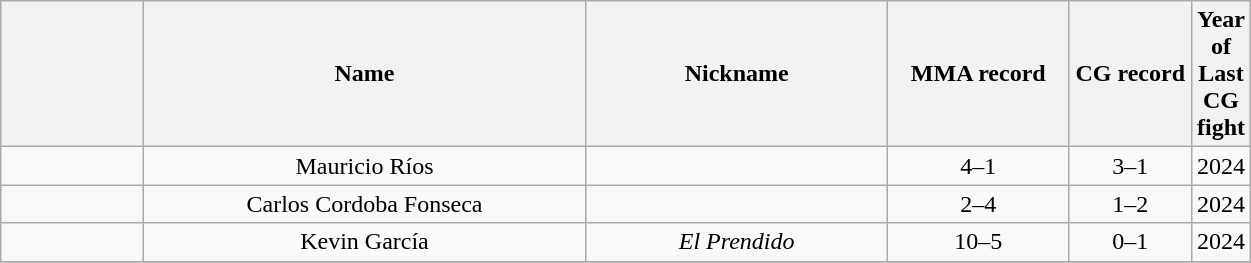<table class="wikitable sortable" width="66%" style="text-align:center;">
<tr>
<th width=12%></th>
<th width=37%>Name</th>
<th width=25%>Nickname</th>
<th width=15%>MMA record</th>
<th width=10%>CG record</th>
<th width=11%>Year of Last CG fight</th>
</tr>
<tr style="display:none;">
<td>!a</td>
<td>!a</td>
<td>!a</td>
<td>-9999f</td>
</tr>
<tr>
<td></td>
<td>Mauricio Ríos</td>
<td></td>
<td>4–1</td>
<td>3–1</td>
<td>2024</td>
</tr>
<tr>
<td></td>
<td>Carlos Cordoba Fonseca</td>
<td></td>
<td>2–4</td>
<td>1–2</td>
<td>2024</td>
</tr>
<tr>
<td></td>
<td>Kevin García</td>
<td><em>El Prendido</em></td>
<td>10–5</td>
<td>0–1</td>
<td>2024</td>
</tr>
<tr>
</tr>
</table>
